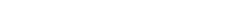<table style="width:22%; text-align:center;">
<tr style="color:white;">
<td style="background:"><strong>20</strong></td>
<td style="background:"><strong>18</strong></td>
</tr>
</table>
